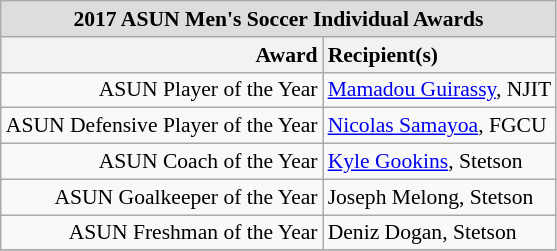<table class="wikitable" style="white-space:nowrap; font-size:90%;">
<tr>
<td colspan="7" style="text-align:center; background:#ddd;"><strong>2017 ASUN Men's Soccer Individual Awards</strong></td>
</tr>
<tr>
<th style="text-align:right;">Award</th>
<th style="text-align:left;">Recipient(s)</th>
</tr>
<tr>
<td style="text-align:right;">ASUN Player of the Year</td>
<td style="text-align:left;"><a href='#'>Mamadou Guirassy</a>, NJIT</td>
</tr>
<tr>
<td style="text-align:right;">ASUN Defensive Player of the Year</td>
<td style="text-align:left;"><a href='#'>Nicolas Samayoa</a>, FGCU</td>
</tr>
<tr>
<td style="text-align:right;">ASUN Coach of the Year</td>
<td style="text-align:left;"><a href='#'>Kyle Gookins</a>, Stetson</td>
</tr>
<tr>
<td style="text-align:right;">ASUN Goalkeeper of the Year</td>
<td style="text-align:left;">Joseph Melong, Stetson</td>
</tr>
<tr>
<td style="text-align:right;">ASUN Freshman of the Year</td>
<td style="text-align:left;">Deniz Dogan, Stetson</td>
</tr>
<tr>
</tr>
</table>
